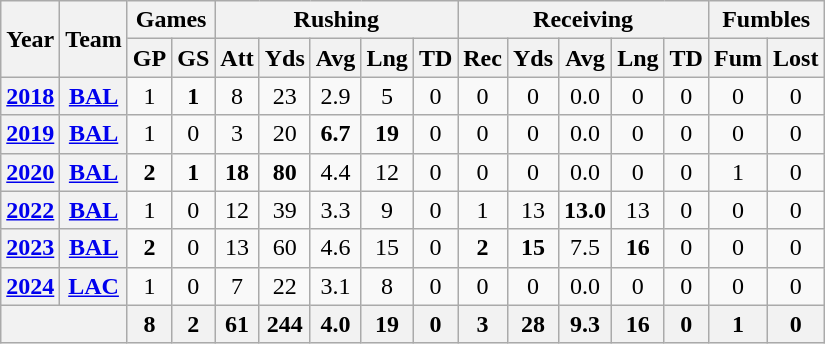<table class="wikitable" style="text-align:center;">
<tr>
<th rowspan="2">Year</th>
<th rowspan="2">Team</th>
<th colspan="2">Games</th>
<th colspan="5">Rushing</th>
<th colspan="5">Receiving</th>
<th colspan="2">Fumbles</th>
</tr>
<tr>
<th>GP</th>
<th>GS</th>
<th>Att</th>
<th>Yds</th>
<th>Avg</th>
<th>Lng</th>
<th>TD</th>
<th>Rec</th>
<th>Yds</th>
<th>Avg</th>
<th>Lng</th>
<th>TD</th>
<th>Fum</th>
<th>Lost</th>
</tr>
<tr>
<th><a href='#'>2018</a></th>
<th><a href='#'>BAL</a></th>
<td>1</td>
<td><strong>1</strong></td>
<td>8</td>
<td>23</td>
<td>2.9</td>
<td>5</td>
<td>0</td>
<td>0</td>
<td>0</td>
<td>0.0</td>
<td>0</td>
<td>0</td>
<td>0</td>
<td>0</td>
</tr>
<tr>
<th><a href='#'>2019</a></th>
<th><a href='#'>BAL</a></th>
<td>1</td>
<td>0</td>
<td>3</td>
<td>20</td>
<td><strong>6.7</strong></td>
<td><strong>19</strong></td>
<td>0</td>
<td>0</td>
<td>0</td>
<td>0.0</td>
<td>0</td>
<td>0</td>
<td>0</td>
<td>0</td>
</tr>
<tr>
<th><a href='#'>2020</a></th>
<th><a href='#'>BAL</a></th>
<td><strong>2</strong></td>
<td><strong>1</strong></td>
<td><strong>18</strong></td>
<td><strong>80</strong></td>
<td>4.4</td>
<td>12</td>
<td>0</td>
<td>0</td>
<td>0</td>
<td>0.0</td>
<td>0</td>
<td>0</td>
<td>1</td>
<td>0</td>
</tr>
<tr>
<th><a href='#'>2022</a></th>
<th><a href='#'>BAL</a></th>
<td>1</td>
<td>0</td>
<td>12</td>
<td>39</td>
<td>3.3</td>
<td>9</td>
<td>0</td>
<td>1</td>
<td>13</td>
<td><strong>13.0</strong></td>
<td>13</td>
<td>0</td>
<td>0</td>
<td>0</td>
</tr>
<tr>
<th><a href='#'>2023</a></th>
<th><a href='#'>BAL</a></th>
<td><strong>2</strong></td>
<td>0</td>
<td>13</td>
<td>60</td>
<td>4.6</td>
<td>15</td>
<td>0</td>
<td><strong>2</strong></td>
<td><strong>15</strong></td>
<td>7.5</td>
<td><strong>16</strong></td>
<td>0</td>
<td>0</td>
<td>0</td>
</tr>
<tr>
<th><a href='#'>2024</a></th>
<th><a href='#'>LAC</a></th>
<td>1</td>
<td>0</td>
<td>7</td>
<td>22</td>
<td>3.1</td>
<td>8</td>
<td>0</td>
<td>0</td>
<td>0</td>
<td>0.0</td>
<td>0</td>
<td>0</td>
<td>0</td>
<td>0</td>
</tr>
<tr>
<th colspan="2"></th>
<th>8</th>
<th>2</th>
<th>61</th>
<th>244</th>
<th>4.0</th>
<th>19</th>
<th>0</th>
<th>3</th>
<th>28</th>
<th>9.3</th>
<th>16</th>
<th>0</th>
<th>1</th>
<th>0</th>
</tr>
</table>
